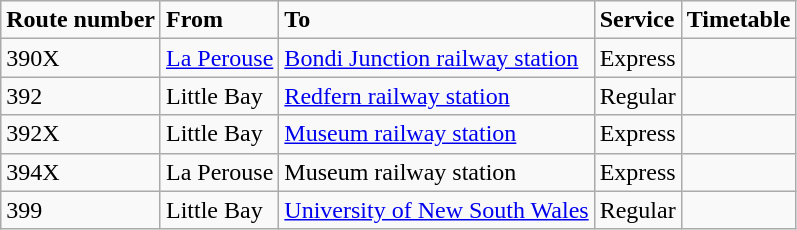<table class="wikitable">
<tr>
<td><strong>Route number</strong></td>
<td><strong>From</strong></td>
<td><strong>To</strong></td>
<td><strong>Service</strong></td>
<td><strong>Timetable</strong></td>
</tr>
<tr>
<td>390X</td>
<td><a href='#'>La Perouse</a></td>
<td><a href='#'>Bondi Junction railway station</a></td>
<td>Express</td>
<td></td>
</tr>
<tr>
<td>392</td>
<td>Little Bay</td>
<td><a href='#'>Redfern railway station</a></td>
<td>Regular</td>
<td></td>
</tr>
<tr>
<td>392X</td>
<td>Little Bay</td>
<td><a href='#'>Museum railway station</a></td>
<td>Express</td>
<td></td>
</tr>
<tr>
<td>394X</td>
<td>La Perouse</td>
<td>Museum railway station</td>
<td>Express</td>
<td></td>
</tr>
<tr>
<td>399</td>
<td>Little Bay</td>
<td><a href='#'>University of New South Wales</a></td>
<td>Regular</td>
<td></td>
</tr>
</table>
